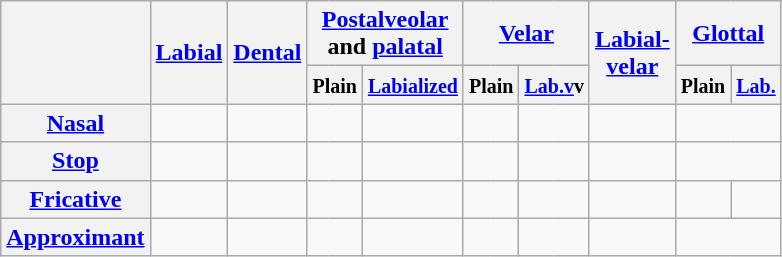<table class="wikitable" style="text-align: center;" border="1">
<tr>
<th rowspan="2"> </th>
<th colspan="2" rowspan="2"><a href='#'>Labial</a></th>
<th colspan="2" rowspan="2"><a href='#'>Dental</a></th>
<th colspan="4"><a href='#'>Postalveolar</a><br>and <a href='#'>palatal</a></th>
<th colspan="4"><a href='#'>Velar</a></th>
<th colspan="2" rowspan="2"><a href='#'>Labial-<br>velar</a></th>
<th colspan="2"><a href='#'>Glottal</a></th>
</tr>
<tr>
<th colspan="2"><small> Plain</small></th>
<th colspan="2"><small> <a href='#'>Labialized</a></small></th>
<th colspan="2"><small> Plain</small></th>
<th colspan="2"><small> <a href='#'>Lab.v</a>v</small></th>
<th><small> Plain</small></th>
<th><small><a href='#'>Lab.</a></small></th>
</tr>
<tr>
<th><a href='#'>Nasal</a></th>
<td colspan="2"></td>
<td colspan="2"></td>
<td colspan="2"></td>
<td colspan="2"> </td>
<td colspan="2"></td>
<td colspan="2"> </td>
<td colspan="2"></td>
<td colspan="2"> </td>
</tr>
<tr>
<th><a href='#'>Stop</a></th>
<td style="border-right-width: 0;"></td>
<td style="border-left-width: 0;"></td>
<td style="border-right-width: 0;"></td>
<td style="border-left-width: 0;"></td>
<td style="border-right-width: 0;"></td>
<td style="border-left-width: 0;"></td>
<td style="border-right-width: 0;"></td>
<td style="border-left-width: 0;"></td>
<td style="border-right-width: 0;"></td>
<td style="border-left-width: 0;"></td>
<td style="border-right-width: 0;"></td>
<td style="border-left-width: 0;"></td>
<td style="border-right-width: 0;"></td>
<td style="border-left-width: 0;"></td>
<td colspan="2"> </td>
</tr>
<tr>
<th><a href='#'>Fricative</a></th>
<td style="border-right-width: 0;"></td>
<td style="border-left-width: 0;"></td>
<td style="border-right-width: 0;"></td>
<td style="border-left-width: 0;"></td>
<td style="border-right-width: 0;"></td>
<td style="border-left-width: 0;"> </td>
<td style="border-right-width: 0;"></td>
<td style="border-left-width: 0;"> </td>
<td style="border-right-width: 0;"> </td>
<td style="border-left-width: 0;"> </td>
<td style="border-right-width: 0;"> </td>
<td style="border-left-width: 0;"> </td>
<td style="border-right-width: 0;"> </td>
<td style="border-left-width: 0;"> </td>
<td></td>
<td></td>
</tr>
<tr>
<th><a href='#'>Approximant</a></th>
<td colspan="2"> </td>
<td colspan="2"></td>
<td colspan="2"></td>
<td colspan="2"></td>
<td colspan="2"> </td>
<td colspan="2"> </td>
<td colspan="2"></td>
<td colspan="2"> </td>
</tr>
</table>
